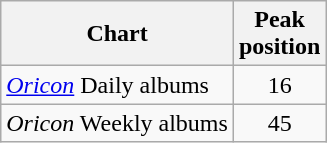<table class="wikitable sortable">
<tr>
<th>Chart</th>
<th>Peak<br>position</th>
</tr>
<tr>
<td><em><a href='#'>Oricon</a></em> Daily albums</td>
<td style="text-align:center;">16</td>
</tr>
<tr>
<td><em>Oricon</em> Weekly albums</td>
<td style="text-align:center;">45</td>
</tr>
</table>
